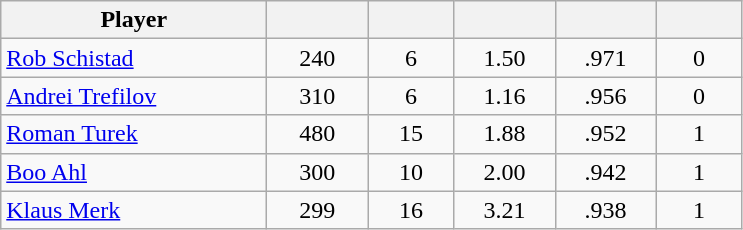<table class="wikitable sortable" style="text-align:center;">
<tr>
<th style="width:170px;">Player</th>
<th style="width:60px;"></th>
<th style="width:50px;"></th>
<th style="width:60px;"></th>
<th style="width:60px;"></th>
<th style="width:50px;"></th>
</tr>
<tr>
<td style="text-align:left;"> <a href='#'>Rob Schistad</a></td>
<td>240</td>
<td>6</td>
<td>1.50</td>
<td>.971</td>
<td>0</td>
</tr>
<tr>
<td style="text-align:left;"> <a href='#'>Andrei Trefilov</a></td>
<td>310</td>
<td>6</td>
<td>1.16</td>
<td>.956</td>
<td>0</td>
</tr>
<tr>
<td style="text-align:left;"> <a href='#'>Roman Turek</a></td>
<td>480</td>
<td>15</td>
<td>1.88</td>
<td>.952</td>
<td>1</td>
</tr>
<tr>
<td style="text-align:left;"> <a href='#'>Boo Ahl</a></td>
<td>300</td>
<td>10</td>
<td>2.00</td>
<td>.942</td>
<td>1</td>
</tr>
<tr>
<td style="text-align:left;"> <a href='#'>Klaus Merk</a></td>
<td>299</td>
<td>16</td>
<td>3.21</td>
<td>.938</td>
<td>1</td>
</tr>
</table>
